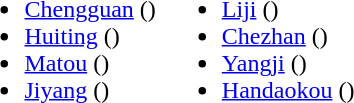<table>
<tr>
<td valign="top"><br><ul><li><a href='#'>Chengguan</a> ()</li><li><a href='#'>Huiting</a> ()</li><li><a href='#'>Matou</a> ()</li><li><a href='#'>Jiyang</a> ()</li></ul></td>
<td valign="top"><br><ul><li><a href='#'>Liji</a> ()</li><li><a href='#'>Chezhan</a> ()</li><li><a href='#'>Yangji</a> ()</li><li><a href='#'>Handaokou</a> ()</li></ul></td>
</tr>
</table>
